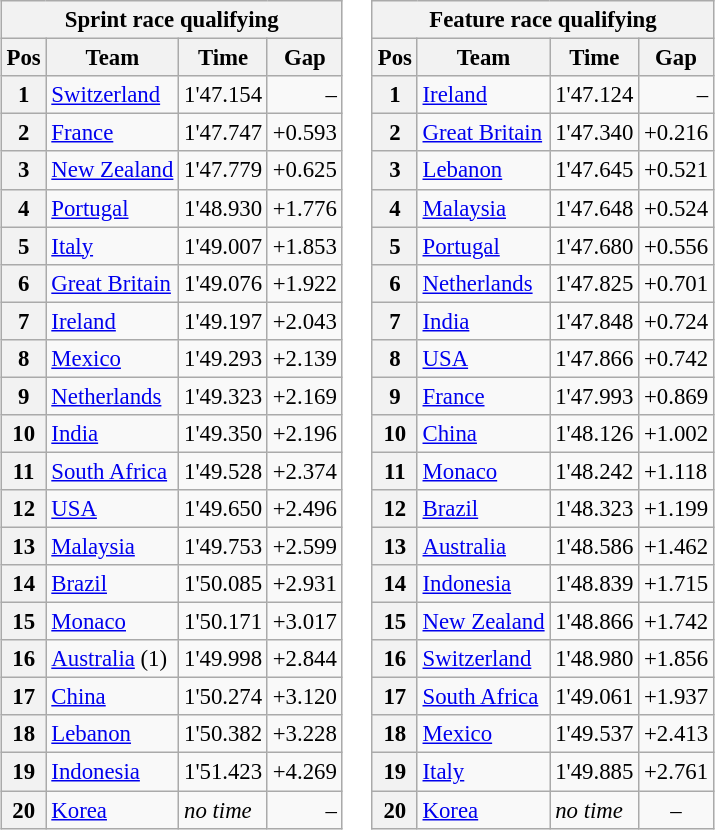<table style="font-size:95%; border=0">
<tr>
<td><br><table class="wikitable">
<tr>
<th colspan=4>Sprint race qualifying</th>
</tr>
<tr>
<th>Pos</th>
<th>Team</th>
<th>Time</th>
<th>Gap</th>
</tr>
<tr>
<th>1</th>
<td> <a href='#'>Switzerland</a></td>
<td>1'47.154</td>
<td align=right>–</td>
</tr>
<tr>
<th>2</th>
<td> <a href='#'>France</a></td>
<td>1'47.747</td>
<td>+0.593</td>
</tr>
<tr>
<th>3</th>
<td> <a href='#'>New Zealand</a></td>
<td>1'47.779</td>
<td>+0.625</td>
</tr>
<tr>
<th>4</th>
<td> <a href='#'>Portugal</a></td>
<td>1'48.930</td>
<td>+1.776</td>
</tr>
<tr>
<th>5</th>
<td> <a href='#'>Italy</a></td>
<td>1'49.007</td>
<td>+1.853</td>
</tr>
<tr>
<th>6</th>
<td> <a href='#'>Great Britain</a></td>
<td>1'49.076</td>
<td>+1.922</td>
</tr>
<tr>
<th>7</th>
<td> <a href='#'>Ireland</a></td>
<td>1'49.197</td>
<td>+2.043</td>
</tr>
<tr>
<th>8</th>
<td> <a href='#'>Mexico</a></td>
<td>1'49.293</td>
<td>+2.139</td>
</tr>
<tr>
<th>9</th>
<td> <a href='#'>Netherlands</a></td>
<td>1'49.323</td>
<td>+2.169</td>
</tr>
<tr>
<th>10</th>
<td> <a href='#'>India</a></td>
<td>1'49.350</td>
<td>+2.196</td>
</tr>
<tr>
<th>11</th>
<td> <a href='#'>South Africa</a></td>
<td>1'49.528</td>
<td>+2.374</td>
</tr>
<tr>
<th>12</th>
<td> <a href='#'>USA</a></td>
<td>1'49.650</td>
<td>+2.496</td>
</tr>
<tr>
<th>13</th>
<td> <a href='#'>Malaysia</a></td>
<td>1'49.753</td>
<td>+2.599</td>
</tr>
<tr>
<th>14</th>
<td> <a href='#'>Brazil</a></td>
<td>1'50.085</td>
<td>+2.931</td>
</tr>
<tr>
<th>15</th>
<td> <a href='#'>Monaco</a></td>
<td>1'50.171</td>
<td>+3.017</td>
</tr>
<tr>
<th>16</th>
<td> <a href='#'>Australia</a> (1)</td>
<td>1'49.998</td>
<td>+2.844</td>
</tr>
<tr>
<th>17</th>
<td> <a href='#'>China</a></td>
<td>1'50.274</td>
<td>+3.120</td>
</tr>
<tr>
<th>18</th>
<td> <a href='#'>Lebanon</a></td>
<td>1'50.382</td>
<td>+3.228</td>
</tr>
<tr>
<th>19</th>
<td> <a href='#'>Indonesia</a></td>
<td>1'51.423</td>
<td>+4.269</td>
</tr>
<tr>
<th>20</th>
<td> <a href='#'>Korea</a></td>
<td><em>no time</em></td>
<td align=right>–</td>
</tr>
</table>
</td>
<td><br><table class="wikitable">
<tr>
<th colspan=4>Feature race qualifying</th>
</tr>
<tr>
<th>Pos</th>
<th>Team</th>
<th>Time</th>
<th>Gap</th>
</tr>
<tr>
<th>1</th>
<td> <a href='#'>Ireland</a></td>
<td>1'47.124</td>
<td align=right>–</td>
</tr>
<tr>
<th>2</th>
<td> <a href='#'>Great Britain</a></td>
<td>1'47.340</td>
<td>+0.216</td>
</tr>
<tr>
<th>3</th>
<td> <a href='#'>Lebanon</a></td>
<td>1'47.645</td>
<td>+0.521</td>
</tr>
<tr>
<th>4</th>
<td> <a href='#'>Malaysia</a></td>
<td>1'47.648</td>
<td>+0.524</td>
</tr>
<tr>
<th>5</th>
<td> <a href='#'>Portugal</a></td>
<td>1'47.680</td>
<td>+0.556</td>
</tr>
<tr>
<th>6</th>
<td> <a href='#'>Netherlands</a></td>
<td>1'47.825</td>
<td>+0.701</td>
</tr>
<tr>
<th>7</th>
<td> <a href='#'>India</a></td>
<td>1'47.848</td>
<td>+0.724</td>
</tr>
<tr>
<th>8</th>
<td> <a href='#'>USA</a></td>
<td>1'47.866</td>
<td>+0.742</td>
</tr>
<tr>
<th>9</th>
<td> <a href='#'>France</a></td>
<td>1'47.993</td>
<td>+0.869</td>
</tr>
<tr>
<th>10</th>
<td> <a href='#'>China</a></td>
<td>1'48.126</td>
<td>+1.002</td>
</tr>
<tr>
<th>11</th>
<td> <a href='#'>Monaco</a></td>
<td>1'48.242</td>
<td>+1.118</td>
</tr>
<tr>
<th>12</th>
<td> <a href='#'>Brazil</a></td>
<td>1'48.323</td>
<td>+1.199</td>
</tr>
<tr>
<th>13</th>
<td> <a href='#'>Australia</a></td>
<td>1'48.586</td>
<td>+1.462</td>
</tr>
<tr>
<th>14</th>
<td> <a href='#'>Indonesia</a></td>
<td>1'48.839</td>
<td>+1.715</td>
</tr>
<tr>
<th>15</th>
<td> <a href='#'>New Zealand</a></td>
<td>1'48.866</td>
<td>+1.742</td>
</tr>
<tr>
<th>16</th>
<td> <a href='#'>Switzerland</a></td>
<td>1'48.980</td>
<td>+1.856</td>
</tr>
<tr>
<th>17</th>
<td> <a href='#'>South Africa</a></td>
<td>1'49.061</td>
<td>+1.937</td>
</tr>
<tr>
<th>18</th>
<td> <a href='#'>Mexico</a></td>
<td>1'49.537</td>
<td>+2.413</td>
</tr>
<tr>
<th>19</th>
<td> <a href='#'>Italy</a></td>
<td>1'49.885</td>
<td>+2.761</td>
</tr>
<tr>
<th>20</th>
<td> <a href='#'>Korea</a></td>
<td><em>no time</em></td>
<td align=center>–</td>
</tr>
</table>
</td>
</tr>
</table>
